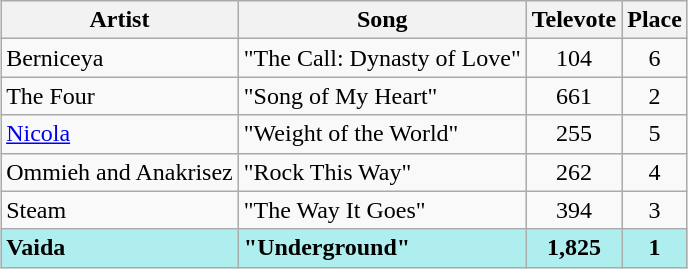<table class="sortable wikitable" style="margin: 1em auto 1em auto; text-align:center;">
<tr>
<th>Artist</th>
<th>Song</th>
<th>Televote</th>
<th>Place</th>
</tr>
<tr>
<td align="left">Berniceya</td>
<td align="left">"The Call: Dynasty of Love"</td>
<td>104</td>
<td>6</td>
</tr>
<tr>
<td align="left" data-sort-value="Four, The">The Four</td>
<td align="left">"Song of My Heart"</td>
<td>661</td>
<td>2</td>
</tr>
<tr>
<td align="left"><a href='#'>Nicola</a></td>
<td align="left">"Weight of the World"</td>
<td>255</td>
<td>5</td>
</tr>
<tr>
<td align="left">Ommieh and Anakrisez</td>
<td align="left">"Rock This Way"</td>
<td>262</td>
<td>4</td>
</tr>
<tr>
<td align="left">Steam</td>
<td align="left">"The Way It Goes"</td>
<td>394</td>
<td>3</td>
</tr>
<tr style="font-weight:bold; background:paleturquoise;">
<td align="left">Vaida</td>
<td align="left">"Underground"</td>
<td>1,825</td>
<td>1</td>
</tr>
</table>
